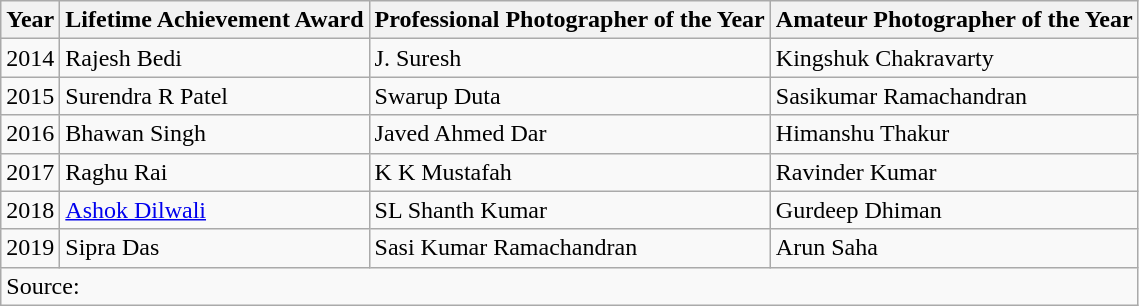<table class ="wikitable sortable">
<tr>
<th>Year</th>
<th>Lifetime Achievement Award</th>
<th>Professional Photographer of the Year</th>
<th>Amateur Photographer of the Year</th>
</tr>
<tr>
<td>2014</td>
<td>Rajesh Bedi</td>
<td>J. Suresh</td>
<td>Kingshuk Chakravarty</td>
</tr>
<tr>
<td>2015</td>
<td>Surendra R Patel</td>
<td>Swarup Duta</td>
<td>Sasikumar Ramachandran</td>
</tr>
<tr>
<td>2016</td>
<td>Bhawan Singh</td>
<td>Javed Ahmed Dar</td>
<td>Himanshu Thakur</td>
</tr>
<tr>
<td>2017</td>
<td>Raghu Rai</td>
<td>K K Mustafah</td>
<td>Ravinder Kumar</td>
</tr>
<tr>
<td>2018</td>
<td><a href='#'>Ashok Dilwali</a></td>
<td>SL Shanth Kumar</td>
<td>Gurdeep Dhiman</td>
</tr>
<tr>
<td>2019</td>
<td>Sipra Das</td>
<td>Sasi Kumar Ramachandran</td>
<td>Arun Saha</td>
</tr>
<tr>
<td colspan=4>Source:</td>
</tr>
</table>
